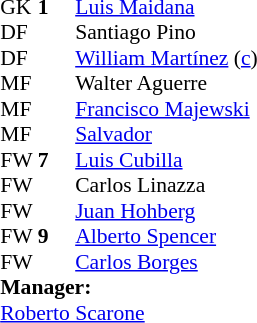<table style="font-size: 90%" cellspacing="0" cellpadding="0" align=center>
<tr>
<td colspan="4"></td>
</tr>
<tr>
<th width="25"></th>
<th width="25"></th>
</tr>
<tr>
<td>GK</td>
<td><strong>1</strong></td>
<td> <a href='#'>Luis Maidana</a></td>
<td></td>
<td></td>
</tr>
<tr>
<td>DF</td>
<td></td>
<td> Santiago Pino</td>
<td></td>
</tr>
<tr>
<td>DF</td>
<td></td>
<td> <a href='#'>William Martínez</a> (<a href='#'>c</a>)</td>
</tr>
<tr>
<td>MF</td>
<td></td>
<td> Walter Aguerre</td>
</tr>
<tr>
<td>MF</td>
<td></td>
<td> <a href='#'>Francisco Majewski</a></td>
</tr>
<tr>
<td>MF</td>
<td></td>
<td> <a href='#'>Salvador</a></td>
</tr>
<tr>
<td>FW</td>
<td><strong>7</strong></td>
<td> <a href='#'>Luis Cubilla</a></td>
</tr>
<tr>
<td>FW</td>
<td></td>
<td> Carlos Linazza</td>
</tr>
<tr>
<td>FW</td>
<td></td>
<td> <a href='#'>Juan Hohberg</a></td>
</tr>
<tr>
<td>FW</td>
<td><strong>9</strong></td>
<td> <a href='#'>Alberto Spencer</a></td>
</tr>
<tr>
<td>FW</td>
<td></td>
<td> <a href='#'>Carlos Borges</a></td>
</tr>
<tr>
<td colspan=3><strong>Manager:</strong></td>
</tr>
<tr>
<td colspan=4> <a href='#'>Roberto Scarone</a></td>
</tr>
</table>
